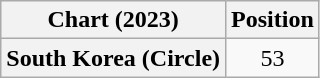<table class="wikitable plainrowheaders" style="text-align:center">
<tr>
<th scope="col">Chart (2023)</th>
<th scope="col">Position</th>
</tr>
<tr>
<th scope="row">South Korea (Circle)</th>
<td>53</td>
</tr>
</table>
